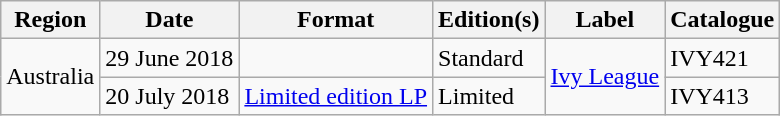<table class="wikitable plainrowheaders">
<tr>
<th scope="col">Region</th>
<th scope="col">Date</th>
<th scope="col">Format</th>
<th scope="col">Edition(s)</th>
<th scope="col">Label</th>
<th scope="col">Catalogue</th>
</tr>
<tr>
<td rowspan="2">Australia</td>
<td>29 June 2018</td>
<td></td>
<td>Standard</td>
<td rowspan="2"><a href='#'>Ivy League</a></td>
<td>IVY421</td>
</tr>
<tr>
<td>20 July 2018</td>
<td><a href='#'>Limited edition LP</a></td>
<td>Limited</td>
<td>IVY413</td>
</tr>
</table>
